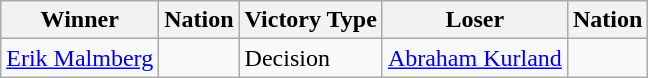<table class="wikitable sortable" style="text-align:left;">
<tr>
<th>Winner</th>
<th>Nation</th>
<th>Victory Type</th>
<th>Loser</th>
<th>Nation</th>
</tr>
<tr>
<td><a href='#'>Erik Malmberg</a></td>
<td></td>
<td>Decision</td>
<td><a href='#'>Abraham Kurland</a></td>
<td></td>
</tr>
</table>
